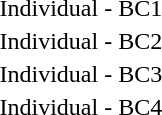<table>
<tr>
<td>Individual - BC1</td>
<td></td>
<td></td>
<td></td>
</tr>
<tr>
<td>Individual - BC2</td>
<td></td>
<td></td>
<td></td>
</tr>
<tr>
<td>Individual - BC3</td>
<td></td>
<td></td>
<td></td>
</tr>
<tr>
<td>Individual - BC4</td>
<td></td>
<td></td>
<td></td>
</tr>
</table>
